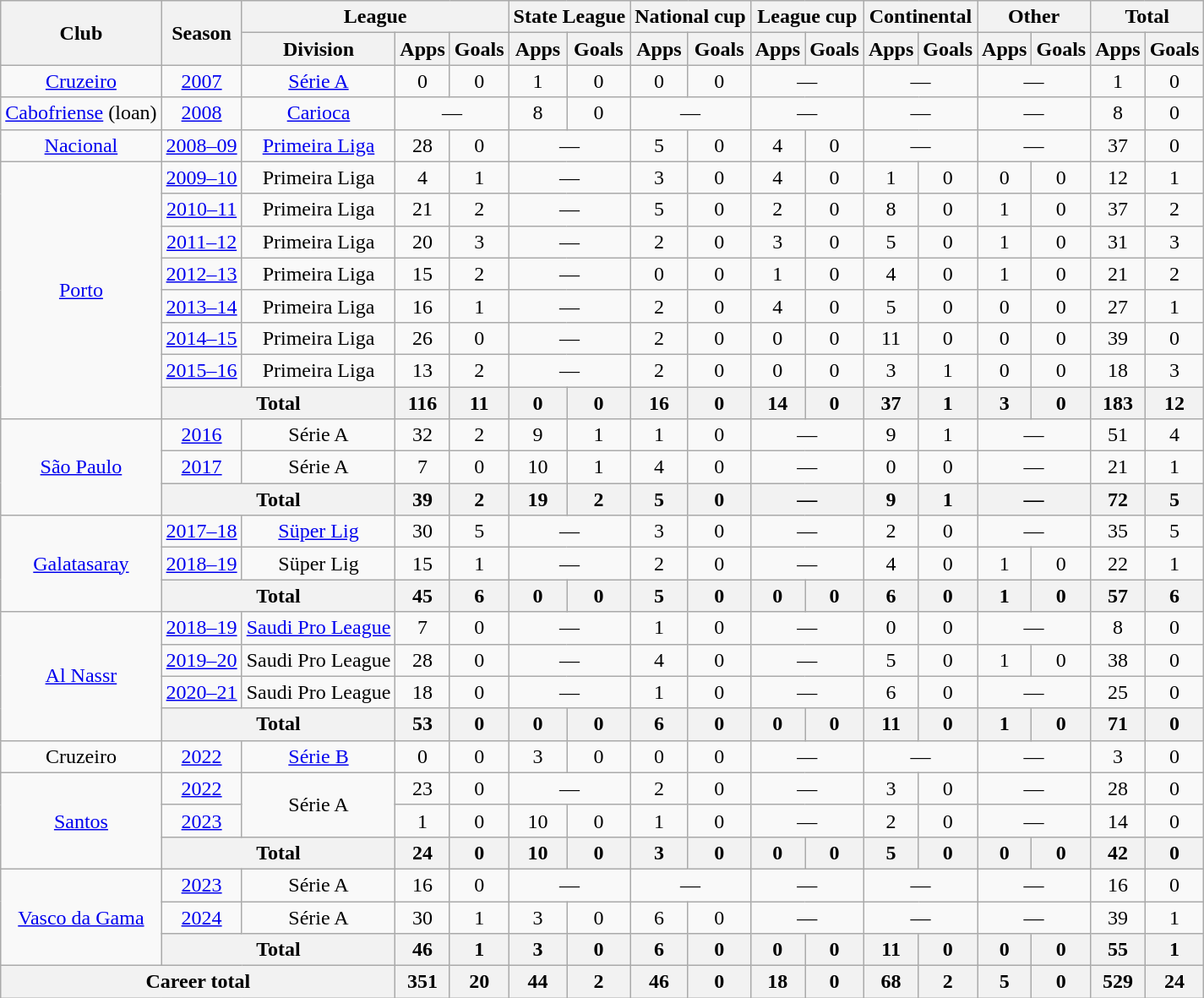<table class="wikitable" style="text-align:center">
<tr>
<th rowspan="2">Club</th>
<th rowspan="2">Season</th>
<th colspan="3">League</th>
<th colspan="2">State League</th>
<th colspan="2">National cup</th>
<th colspan="2">League cup</th>
<th colspan="2">Continental</th>
<th colspan="2">Other</th>
<th colspan="2">Total</th>
</tr>
<tr>
<th>Division</th>
<th>Apps</th>
<th>Goals</th>
<th>Apps</th>
<th>Goals</th>
<th>Apps</th>
<th>Goals</th>
<th>Apps</th>
<th>Goals</th>
<th>Apps</th>
<th>Goals</th>
<th>Apps</th>
<th>Goals</th>
<th>Apps</th>
<th>Goals</th>
</tr>
<tr>
<td><a href='#'>Cruzeiro</a></td>
<td><a href='#'>2007</a></td>
<td><a href='#'>Série A</a></td>
<td>0</td>
<td>0</td>
<td>1</td>
<td>0</td>
<td>0</td>
<td>0</td>
<td colspan="2">—</td>
<td colspan="2">—</td>
<td colspan="2">—</td>
<td>1</td>
<td>0</td>
</tr>
<tr>
<td><a href='#'>Cabofriense</a> (loan)</td>
<td><a href='#'>2008</a></td>
<td><a href='#'>Carioca</a></td>
<td colspan="2">—</td>
<td>8</td>
<td>0</td>
<td colspan="2">—</td>
<td colspan="2">—</td>
<td colspan="2">—</td>
<td colspan="2">—</td>
<td>8</td>
<td>0</td>
</tr>
<tr>
<td><a href='#'>Nacional</a></td>
<td><a href='#'>2008–09</a></td>
<td><a href='#'>Primeira Liga</a></td>
<td>28</td>
<td>0</td>
<td colspan="2">—</td>
<td>5</td>
<td>0</td>
<td>4</td>
<td>0</td>
<td colspan="2">—</td>
<td colspan="2">—</td>
<td>37</td>
<td>0</td>
</tr>
<tr>
<td rowspan="8"><a href='#'>Porto</a></td>
<td><a href='#'>2009–10</a></td>
<td>Primeira Liga</td>
<td>4</td>
<td>1</td>
<td colspan="2">—</td>
<td>3</td>
<td>0</td>
<td>4</td>
<td>0</td>
<td>1</td>
<td>0</td>
<td>0</td>
<td>0</td>
<td>12</td>
<td>1</td>
</tr>
<tr>
<td><a href='#'>2010–11</a></td>
<td>Primeira Liga</td>
<td>21</td>
<td>2</td>
<td colspan="2">—</td>
<td>5</td>
<td>0</td>
<td>2</td>
<td>0</td>
<td>8</td>
<td>0</td>
<td>1</td>
<td>0</td>
<td>37</td>
<td>2</td>
</tr>
<tr>
<td><a href='#'>2011–12</a></td>
<td>Primeira Liga</td>
<td>20</td>
<td>3</td>
<td colspan="2">—</td>
<td>2</td>
<td>0</td>
<td>3</td>
<td>0</td>
<td>5</td>
<td>0</td>
<td>1</td>
<td>0</td>
<td>31</td>
<td>3</td>
</tr>
<tr>
<td><a href='#'>2012–13</a></td>
<td>Primeira Liga</td>
<td>15</td>
<td>2</td>
<td colspan="2">—</td>
<td>0</td>
<td>0</td>
<td>1</td>
<td>0</td>
<td>4</td>
<td>0</td>
<td>1</td>
<td>0</td>
<td>21</td>
<td>2</td>
</tr>
<tr>
<td><a href='#'>2013–14</a></td>
<td>Primeira Liga</td>
<td>16</td>
<td>1</td>
<td colspan="2">—</td>
<td>2</td>
<td>0</td>
<td>4</td>
<td>0</td>
<td>5</td>
<td>0</td>
<td>0</td>
<td>0</td>
<td>27</td>
<td>1</td>
</tr>
<tr>
<td><a href='#'>2014–15</a></td>
<td>Primeira Liga</td>
<td>26</td>
<td>0</td>
<td colspan="2">—</td>
<td>2</td>
<td>0</td>
<td>0</td>
<td>0</td>
<td>11</td>
<td>0</td>
<td>0</td>
<td>0</td>
<td>39</td>
<td>0</td>
</tr>
<tr>
<td><a href='#'>2015–16</a></td>
<td>Primeira Liga</td>
<td>13</td>
<td>2</td>
<td colspan="2">—</td>
<td>2</td>
<td>0</td>
<td>0</td>
<td>0</td>
<td>3</td>
<td>1</td>
<td>0</td>
<td>0</td>
<td>18</td>
<td>3</td>
</tr>
<tr>
<th colspan="2">Total</th>
<th>116</th>
<th>11</th>
<th>0</th>
<th>0</th>
<th>16</th>
<th>0</th>
<th>14</th>
<th>0</th>
<th>37</th>
<th>1</th>
<th>3</th>
<th>0</th>
<th>183</th>
<th>12</th>
</tr>
<tr>
<td rowspan="3"><a href='#'>São Paulo</a></td>
<td><a href='#'>2016</a></td>
<td>Série A</td>
<td>32</td>
<td>2</td>
<td>9</td>
<td>1</td>
<td>1</td>
<td>0</td>
<td colspan="2">—</td>
<td>9</td>
<td>1</td>
<td colspan="2">—</td>
<td>51</td>
<td>4</td>
</tr>
<tr>
<td><a href='#'>2017</a></td>
<td>Série A</td>
<td>7</td>
<td>0</td>
<td>10</td>
<td>1</td>
<td>4</td>
<td>0</td>
<td colspan="2">—</td>
<td>0</td>
<td>0</td>
<td colspan="2">—</td>
<td>21</td>
<td>1</td>
</tr>
<tr>
<th colspan="2">Total</th>
<th>39</th>
<th>2</th>
<th>19</th>
<th>2</th>
<th>5</th>
<th>0</th>
<th colspan="2">—</th>
<th>9</th>
<th>1</th>
<th colspan="2">—</th>
<th>72</th>
<th>5</th>
</tr>
<tr>
<td rowspan="3"><a href='#'>Galatasaray</a></td>
<td><a href='#'>2017–18</a></td>
<td><a href='#'>Süper Lig</a></td>
<td>30</td>
<td>5</td>
<td colspan="2">—</td>
<td>3</td>
<td>0</td>
<td colspan="2">—</td>
<td>2</td>
<td>0</td>
<td colspan="2">—</td>
<td>35</td>
<td>5</td>
</tr>
<tr>
<td><a href='#'>2018–19</a></td>
<td>Süper Lig</td>
<td>15</td>
<td>1</td>
<td colspan="2">—</td>
<td>2</td>
<td>0</td>
<td colspan="2">—</td>
<td>4</td>
<td>0</td>
<td>1</td>
<td>0</td>
<td>22</td>
<td>1</td>
</tr>
<tr>
<th colspan="2">Total</th>
<th>45</th>
<th>6</th>
<th>0</th>
<th>0</th>
<th>5</th>
<th>0</th>
<th>0</th>
<th>0</th>
<th>6</th>
<th>0</th>
<th>1</th>
<th>0</th>
<th>57</th>
<th>6</th>
</tr>
<tr>
<td rowspan="4"><a href='#'>Al Nassr</a></td>
<td><a href='#'>2018–19</a></td>
<td><a href='#'>Saudi Pro League</a></td>
<td>7</td>
<td>0</td>
<td colspan="2">—</td>
<td>1</td>
<td>0</td>
<td colspan="2">—</td>
<td>0</td>
<td>0</td>
<td colspan="2">—</td>
<td>8</td>
<td>0</td>
</tr>
<tr>
<td><a href='#'>2019–20</a></td>
<td>Saudi Pro League</td>
<td>28</td>
<td>0</td>
<td colspan="2">—</td>
<td>4</td>
<td>0</td>
<td colspan="2">—</td>
<td>5</td>
<td>0</td>
<td>1</td>
<td>0</td>
<td>38</td>
<td>0</td>
</tr>
<tr>
<td><a href='#'>2020–21</a></td>
<td>Saudi Pro League</td>
<td>18</td>
<td>0</td>
<td colspan="2">—</td>
<td>1</td>
<td>0</td>
<td colspan="2">—</td>
<td>6</td>
<td>0</td>
<td colspan="2">—</td>
<td>25</td>
<td>0</td>
</tr>
<tr>
<th colspan="2">Total</th>
<th>53</th>
<th>0</th>
<th>0</th>
<th>0</th>
<th>6</th>
<th>0</th>
<th>0</th>
<th>0</th>
<th>11</th>
<th>0</th>
<th>1</th>
<th>0</th>
<th>71</th>
<th>0</th>
</tr>
<tr>
<td>Cruzeiro</td>
<td><a href='#'>2022</a></td>
<td><a href='#'>Série B</a></td>
<td>0</td>
<td>0</td>
<td>3</td>
<td>0</td>
<td>0</td>
<td>0</td>
<td colspan="2">—</td>
<td colspan="2">—</td>
<td colspan="2">—</td>
<td>3</td>
<td>0</td>
</tr>
<tr>
<td rowspan="3"><a href='#'>Santos</a></td>
<td><a href='#'>2022</a></td>
<td rowspan="2">Série A</td>
<td>23</td>
<td>0</td>
<td colspan="2">—</td>
<td>2</td>
<td>0</td>
<td colspan="2">—</td>
<td>3</td>
<td>0</td>
<td colspan="2">—</td>
<td>28</td>
<td>0</td>
</tr>
<tr>
<td><a href='#'>2023</a></td>
<td>1</td>
<td>0</td>
<td>10</td>
<td>0</td>
<td>1</td>
<td>0</td>
<td colspan="2">—</td>
<td>2</td>
<td>0</td>
<td colspan="2">—</td>
<td>14</td>
<td>0</td>
</tr>
<tr>
<th colspan="2">Total</th>
<th>24</th>
<th>0</th>
<th>10</th>
<th>0</th>
<th>3</th>
<th>0</th>
<th>0</th>
<th>0</th>
<th>5</th>
<th>0</th>
<th>0</th>
<th>0</th>
<th>42</th>
<th>0</th>
</tr>
<tr>
<td rowspan="3"><a href='#'>Vasco da Gama</a></td>
<td><a href='#'>2023</a></td>
<td>Série A</td>
<td>16</td>
<td>0</td>
<td colspan="2">—</td>
<td colspan="2">—</td>
<td colspan="2">—</td>
<td colspan="2">—</td>
<td colspan="2">—</td>
<td>16</td>
<td>0</td>
</tr>
<tr>
<td><a href='#'>2024</a></td>
<td>Série A</td>
<td>30</td>
<td>1</td>
<td>3</td>
<td>0</td>
<td>6</td>
<td>0</td>
<td colspan="2">—</td>
<td colspan="2">—</td>
<td colspan="2">—</td>
<td>39</td>
<td>1</td>
</tr>
<tr>
<th colspan="2">Total</th>
<th>46</th>
<th>1</th>
<th>3</th>
<th>0</th>
<th>6</th>
<th>0</th>
<th>0</th>
<th>0</th>
<th>11</th>
<th>0</th>
<th>0</th>
<th>0</th>
<th>55</th>
<th>1</th>
</tr>
<tr>
<th colspan="3">Career total</th>
<th>351</th>
<th>20</th>
<th>44</th>
<th>2</th>
<th>46</th>
<th>0</th>
<th>18</th>
<th>0</th>
<th>68</th>
<th>2</th>
<th>5</th>
<th>0</th>
<th>529</th>
<th>24</th>
</tr>
</table>
